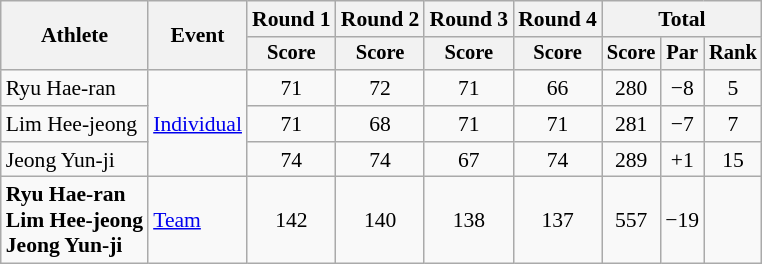<table class=wikitable style=font-size:90%;text-align:center>
<tr>
<th rowspan=2>Athlete</th>
<th rowspan=2>Event</th>
<th>Round 1</th>
<th>Round 2</th>
<th>Round 3</th>
<th>Round 4</th>
<th colspan=3>Total</th>
</tr>
<tr style="font-size:95%">
<th>Score</th>
<th>Score</th>
<th>Score</th>
<th>Score</th>
<th>Score</th>
<th>Par</th>
<th>Rank</th>
</tr>
<tr>
<td align=left>Ryu Hae-ran</td>
<td align=left rowspan=3><a href='#'>Individual</a></td>
<td>71</td>
<td>72</td>
<td>71</td>
<td>66</td>
<td>280</td>
<td>−8</td>
<td>5</td>
</tr>
<tr>
<td align=left>Lim Hee-jeong</td>
<td>71</td>
<td>68</td>
<td>71</td>
<td>71</td>
<td>281</td>
<td>−7</td>
<td>7</td>
</tr>
<tr>
<td align=left>Jeong Yun-ji</td>
<td>74</td>
<td>74</td>
<td>67</td>
<td>74</td>
<td>289</td>
<td>+1</td>
<td>15</td>
</tr>
<tr>
<td align=left><strong>Ryu Hae-ran<br>Lim Hee-jeong<br>Jeong Yun-ji</strong></td>
<td align=left><a href='#'>Team</a></td>
<td>142</td>
<td>140</td>
<td>138</td>
<td>137</td>
<td>557</td>
<td>−19</td>
<td></td>
</tr>
</table>
